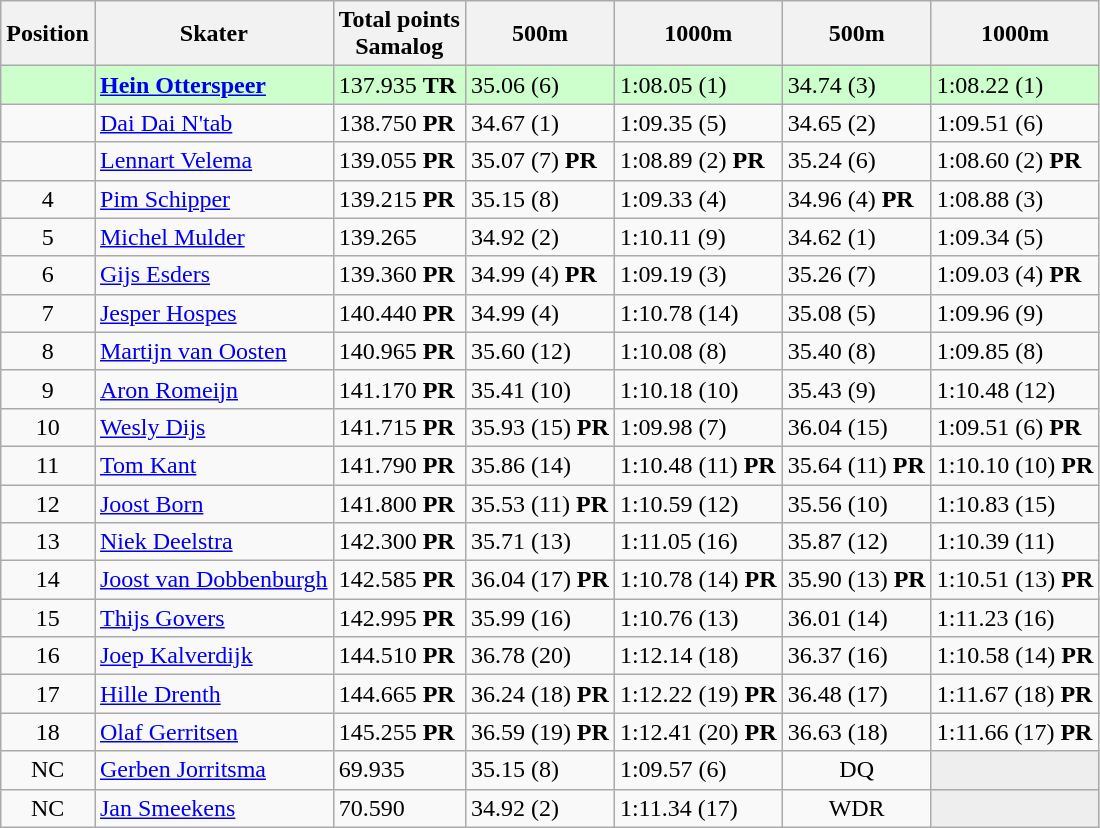<table class="wikitable">
<tr>
<th>Position</th>
<th>Skater</th>
<th>Total points <br> Samalog</th>
<th>500m</th>
<th>1000m</th>
<th>500m</th>
<th>1000m</th>
</tr>
<tr bgcolor=ccffcc>
<td style="text-align:center"></td>
<td><strong><a href='#'>Hein Otterspeer</a></strong></td>
<td>137.935 <strong>TR </strong></td>
<td>35.06 (6)</td>
<td>1:08.05 (1)</td>
<td>34.74 (3)</td>
<td>1:08.22 (1)</td>
</tr>
<tr>
<td style="text-align:center"></td>
<td><a href='#'>Dai Dai N'tab</a></td>
<td>138.750 <strong>PR</strong></td>
<td>34.67 (1)</td>
<td>1:09.35 (5)</td>
<td>34.65 (2)</td>
<td>1:09.51 (6)</td>
</tr>
<tr>
<td style="text-align:center"></td>
<td><a href='#'>Lennart Velema</a></td>
<td>139.055 <strong>PR</strong></td>
<td>35.07 (7) <strong>PR</strong></td>
<td>1:08.89 (2) <strong>PR</strong></td>
<td>35.24 (6)</td>
<td>1:08.60 (2) <strong>PR</strong></td>
</tr>
<tr>
<td style="text-align:center">4</td>
<td><a href='#'>Pim Schipper</a></td>
<td>139.215 <strong>PR</strong></td>
<td>35.15 (8)</td>
<td>1:09.33 (4)</td>
<td>34.96 (4) <strong>PR</strong></td>
<td>1:08.88 (3)</td>
</tr>
<tr>
<td style="text-align:center">5</td>
<td><a href='#'>Michel Mulder</a></td>
<td>139.265</td>
<td>34.92 (2)</td>
<td>1:10.11 (9)</td>
<td>34.62 (1)</td>
<td>1:09.34 (5)</td>
</tr>
<tr>
<td style="text-align:center">6</td>
<td><a href='#'>Gijs Esders</a></td>
<td>139.360 <strong>PR</strong></td>
<td>34.99 (4) <strong>PR</strong></td>
<td>1:09.19 (3)</td>
<td>35.26 (7)</td>
<td>1:09.03 (4) <strong>PR</strong></td>
</tr>
<tr>
<td style="text-align:center">7</td>
<td><a href='#'>Jesper Hospes</a></td>
<td>140.440 <strong>PR</strong></td>
<td>34.99 (4)</td>
<td>1:10.78 (14)</td>
<td>35.08 (5)</td>
<td>1:09.96 (9)</td>
</tr>
<tr>
<td style="text-align:center">8</td>
<td><a href='#'>Martijn van Oosten</a></td>
<td>140.965 <strong>PR</strong></td>
<td>35.60 (12)</td>
<td>1:10.08 (8)</td>
<td>35.40 (8)</td>
<td>1:09.85 (8)</td>
</tr>
<tr>
<td style="text-align:center">9</td>
<td><a href='#'>Aron Romeijn</a></td>
<td>141.170 <strong>PR</strong></td>
<td>35.41 (10)</td>
<td>1:10.18 (10)</td>
<td>35.43 (9)</td>
<td>1:10.48 (12)</td>
</tr>
<tr>
<td style="text-align:center">10</td>
<td><a href='#'>Wesly Dijs</a></td>
<td>141.715 <strong>PR</strong></td>
<td>35.93 (15) <strong>PR</strong></td>
<td>1:09.98 (7)</td>
<td>36.04 (15)</td>
<td>1:09.51 (6) <strong>PR</strong></td>
</tr>
<tr>
<td style="text-align:center">11</td>
<td><a href='#'>Tom Kant</a></td>
<td>141.790 <strong>PR</strong></td>
<td>35.86 (14)</td>
<td>1:10.48 (11) <strong>PR</strong></td>
<td>35.64 (11) <strong>PR</strong></td>
<td>1:10.10 (10) <strong>PR</strong></td>
</tr>
<tr>
<td style="text-align:center">12</td>
<td><a href='#'>Joost Born</a></td>
<td>141.800 <strong>PR</strong></td>
<td>35.53 (11) <strong>PR</strong></td>
<td>1:10.59 (12)</td>
<td>35.56 (10)</td>
<td>1:10.83 (15)</td>
</tr>
<tr>
<td style="text-align:center">13</td>
<td><a href='#'>Niek Deelstra</a></td>
<td>142.300 <strong>PR</strong></td>
<td>35.71 (13)</td>
<td>1:11.05 (16)</td>
<td>35.87 (12)</td>
<td>1:10.39 (11)</td>
</tr>
<tr>
<td style="text-align:center">14</td>
<td><a href='#'>Joost van Dobbenburgh</a></td>
<td>142.585 <strong>PR</strong></td>
<td>36.04 (17) <strong>PR</strong></td>
<td>1:10.78 (14) <strong>PR</strong></td>
<td>35.90 (13) <strong>PR</strong></td>
<td>1:10.51 (13) <strong>PR</strong></td>
</tr>
<tr>
<td style="text-align:center">15</td>
<td><a href='#'>Thijs Govers</a></td>
<td>142.995 <strong>PR</strong></td>
<td>35.99 (16)</td>
<td>1:10.76 (13)</td>
<td>36.01 (14)</td>
<td>1:11.23 (16)</td>
</tr>
<tr>
<td style="text-align:center">16</td>
<td><a href='#'>Joep Kalverdijk</a></td>
<td>144.510 <strong>PR</strong></td>
<td>36.78 (20)</td>
<td>1:12.14 (18)</td>
<td>36.37 (16)</td>
<td>1:10.58 (14) <strong>PR</strong></td>
</tr>
<tr>
<td style="text-align:center">17</td>
<td><a href='#'>Hille Drenth</a></td>
<td>144.665 <strong>PR</strong></td>
<td>36.24 (18) <strong>PR</strong></td>
<td>1:12.22 (19) <strong>PR</strong></td>
<td>36.48 (17)</td>
<td>1:11.67 (18) <strong>PR</strong></td>
</tr>
<tr>
<td style="text-align:center">18</td>
<td><a href='#'>Olaf Gerritsen</a></td>
<td>145.255 <strong>PR</strong></td>
<td>36.59 (19) <strong>PR</strong></td>
<td>1:12.41 (20) <strong>PR</strong></td>
<td>36.63 (18)</td>
<td>1:11.66 (17) <strong>PR</strong></td>
</tr>
<tr>
<td style="text-align:center">NC</td>
<td><a href='#'>Gerben Jorritsma</a></td>
<td>69.935</td>
<td>35.15 (8)</td>
<td>1:09.57 (6)</td>
<td style="text-align:center">DQ</td>
<td bgcolor=#EEEEEE></td>
</tr>
<tr>
<td style="text-align:center">NC</td>
<td><a href='#'>Jan Smeekens</a></td>
<td>70.590</td>
<td>34.92 (2)</td>
<td>1:11.34 (17)</td>
<td style="text-align:center">WDR</td>
<td bgcolor=#EEEEEE></td>
</tr>
</table>
